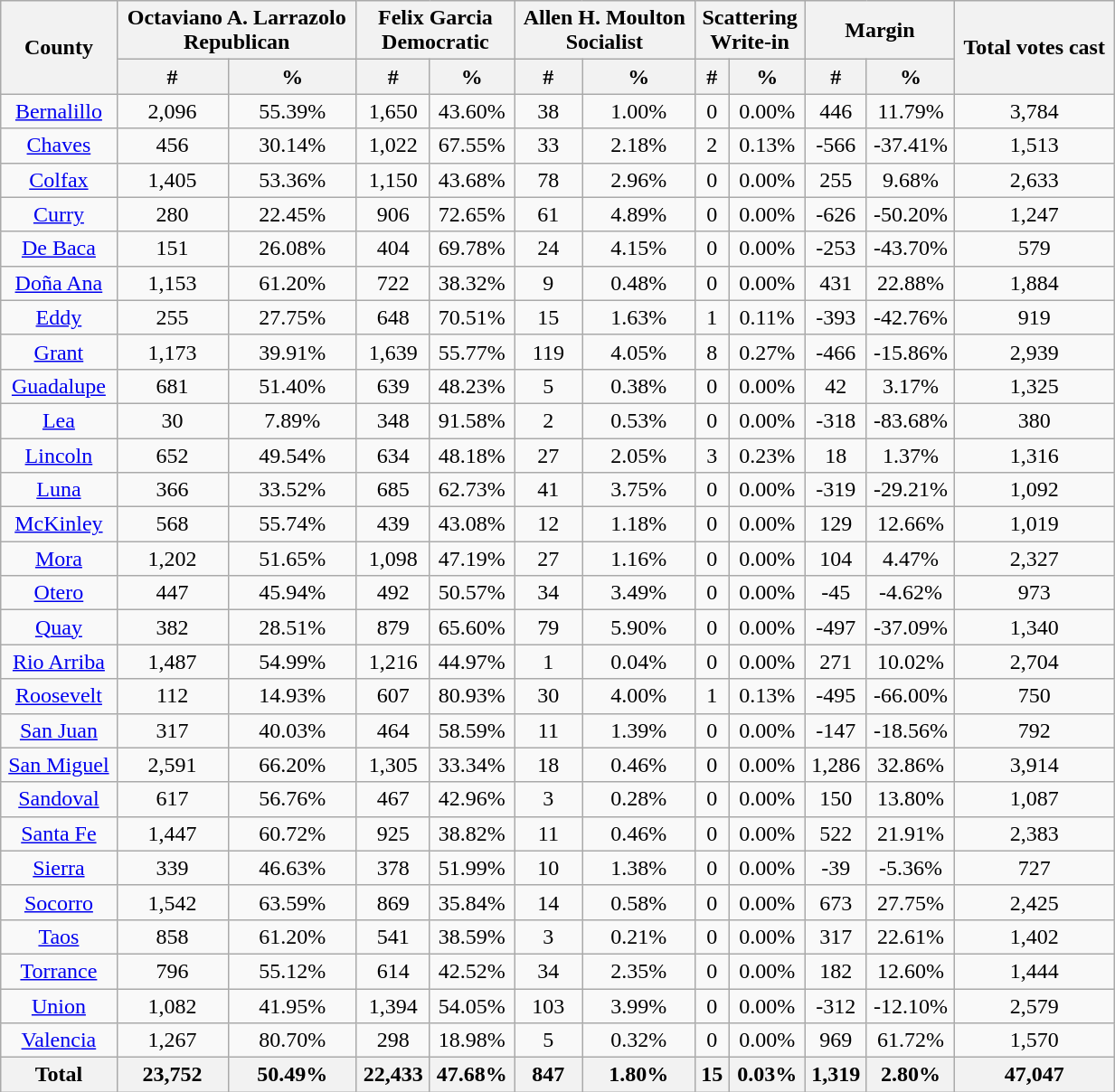<table width="65%" class="wikitable sortable" style="text-align:center">
<tr>
<th style="text-align:center;" rowspan="2">County</th>
<th style="text-align:center;" colspan="2">Octaviano A. Larrazolo<br>Republican</th>
<th style="text-align:center;" colspan="2">Felix Garcia<br>Democratic</th>
<th style="text-align:center;" colspan="2">Allen H. Moulton<br>Socialist</th>
<th style="text-align:center;" colspan="2">Scattering<br>Write-in</th>
<th style="text-align:center;" colspan="2">Margin</th>
<th style="text-align:center;" rowspan="2">Total votes cast</th>
</tr>
<tr>
<th style="text-align:center;" data-sort-type="number">#</th>
<th style="text-align:center;" data-sort-type="number">%</th>
<th style="text-align:center;" data-sort-type="number">#</th>
<th style="text-align:center;" data-sort-type="number">%</th>
<th style="text-align:center;" data-sort-type="number">#</th>
<th style="text-align:center;" data-sort-type="number">%</th>
<th style="text-align:center;" data-sort-type="number">#</th>
<th style="text-align:center;" data-sort-type="number">%</th>
<th style="text-align:center;" data-sort-type="number">#</th>
<th style="text-align:center;" data-sort-type="number">%</th>
</tr>
<tr style="text-align:center;">
<td><a href='#'>Bernalillo</a></td>
<td>2,096</td>
<td>55.39%</td>
<td>1,650</td>
<td>43.60%</td>
<td>38</td>
<td>1.00%</td>
<td>0</td>
<td>0.00%</td>
<td>446</td>
<td>11.79%</td>
<td>3,784</td>
</tr>
<tr style="text-align:center;">
<td><a href='#'>Chaves</a></td>
<td>456</td>
<td>30.14%</td>
<td>1,022</td>
<td>67.55%</td>
<td>33</td>
<td>2.18%</td>
<td>2</td>
<td>0.13%</td>
<td>-566</td>
<td>-37.41%</td>
<td>1,513</td>
</tr>
<tr style="text-align:center;">
<td><a href='#'>Colfax</a></td>
<td>1,405</td>
<td>53.36%</td>
<td>1,150</td>
<td>43.68%</td>
<td>78</td>
<td>2.96%</td>
<td>0</td>
<td>0.00%</td>
<td>255</td>
<td>9.68%</td>
<td>2,633</td>
</tr>
<tr style="text-align:center;">
<td><a href='#'>Curry</a></td>
<td>280</td>
<td>22.45%</td>
<td>906</td>
<td>72.65%</td>
<td>61</td>
<td>4.89%</td>
<td>0</td>
<td>0.00%</td>
<td>-626</td>
<td>-50.20%</td>
<td>1,247</td>
</tr>
<tr style="text-align:center;">
<td><a href='#'>De Baca</a></td>
<td>151</td>
<td>26.08%</td>
<td>404</td>
<td>69.78%</td>
<td>24</td>
<td>4.15%</td>
<td>0</td>
<td>0.00%</td>
<td>-253</td>
<td>-43.70%</td>
<td>579</td>
</tr>
<tr style="text-align:center;">
<td><a href='#'>Doña Ana</a></td>
<td>1,153</td>
<td>61.20%</td>
<td>722</td>
<td>38.32%</td>
<td>9</td>
<td>0.48%</td>
<td>0</td>
<td>0.00%</td>
<td>431</td>
<td>22.88%</td>
<td>1,884</td>
</tr>
<tr style="text-align:center;">
<td><a href='#'>Eddy</a></td>
<td>255</td>
<td>27.75%</td>
<td>648</td>
<td>70.51%</td>
<td>15</td>
<td>1.63%</td>
<td>1</td>
<td>0.11%</td>
<td>-393</td>
<td>-42.76%</td>
<td>919</td>
</tr>
<tr style="text-align:center;">
<td><a href='#'>Grant</a></td>
<td>1,173</td>
<td>39.91%</td>
<td>1,639</td>
<td>55.77%</td>
<td>119</td>
<td>4.05%</td>
<td>8</td>
<td>0.27%</td>
<td>-466</td>
<td>-15.86%</td>
<td>2,939</td>
</tr>
<tr style="text-align:center;">
<td><a href='#'>Guadalupe</a></td>
<td>681</td>
<td>51.40%</td>
<td>639</td>
<td>48.23%</td>
<td>5</td>
<td>0.38%</td>
<td>0</td>
<td>0.00%</td>
<td>42</td>
<td>3.17%</td>
<td>1,325</td>
</tr>
<tr style="text-align:center;">
<td><a href='#'>Lea</a></td>
<td>30</td>
<td>7.89%</td>
<td>348</td>
<td>91.58%</td>
<td>2</td>
<td>0.53%</td>
<td>0</td>
<td>0.00%</td>
<td>-318</td>
<td>-83.68%</td>
<td>380</td>
</tr>
<tr style="text-align:center;">
<td><a href='#'>Lincoln</a></td>
<td>652</td>
<td>49.54%</td>
<td>634</td>
<td>48.18%</td>
<td>27</td>
<td>2.05%</td>
<td>3</td>
<td>0.23%</td>
<td>18</td>
<td>1.37%</td>
<td>1,316</td>
</tr>
<tr style="text-align:center;">
<td><a href='#'>Luna</a></td>
<td>366</td>
<td>33.52%</td>
<td>685</td>
<td>62.73%</td>
<td>41</td>
<td>3.75%</td>
<td>0</td>
<td>0.00%</td>
<td>-319</td>
<td>-29.21%</td>
<td>1,092</td>
</tr>
<tr style="text-align:center;">
<td><a href='#'>McKinley</a></td>
<td>568</td>
<td>55.74%</td>
<td>439</td>
<td>43.08%</td>
<td>12</td>
<td>1.18%</td>
<td>0</td>
<td>0.00%</td>
<td>129</td>
<td>12.66%</td>
<td>1,019</td>
</tr>
<tr style="text-align:center;">
<td><a href='#'>Mora</a></td>
<td>1,202</td>
<td>51.65%</td>
<td>1,098</td>
<td>47.19%</td>
<td>27</td>
<td>1.16%</td>
<td>0</td>
<td>0.00%</td>
<td>104</td>
<td>4.47%</td>
<td>2,327</td>
</tr>
<tr style="text-align:center;">
<td><a href='#'>Otero</a></td>
<td>447</td>
<td>45.94%</td>
<td>492</td>
<td>50.57%</td>
<td>34</td>
<td>3.49%</td>
<td>0</td>
<td>0.00%</td>
<td>-45</td>
<td>-4.62%</td>
<td>973</td>
</tr>
<tr style="text-align:center;">
<td><a href='#'>Quay</a></td>
<td>382</td>
<td>28.51%</td>
<td>879</td>
<td>65.60%</td>
<td>79</td>
<td>5.90%</td>
<td>0</td>
<td>0.00%</td>
<td>-497</td>
<td>-37.09%</td>
<td>1,340</td>
</tr>
<tr style="text-align:center;">
<td><a href='#'>Rio Arriba</a></td>
<td>1,487</td>
<td>54.99%</td>
<td>1,216</td>
<td>44.97%</td>
<td>1</td>
<td>0.04%</td>
<td>0</td>
<td>0.00%</td>
<td>271</td>
<td>10.02%</td>
<td>2,704</td>
</tr>
<tr style="text-align:center;">
<td><a href='#'>Roosevelt</a></td>
<td>112</td>
<td>14.93%</td>
<td>607</td>
<td>80.93%</td>
<td>30</td>
<td>4.00%</td>
<td>1</td>
<td>0.13%</td>
<td>-495</td>
<td>-66.00%</td>
<td>750</td>
</tr>
<tr style="text-align:center;">
<td><a href='#'>San Juan</a></td>
<td>317</td>
<td>40.03%</td>
<td>464</td>
<td>58.59%</td>
<td>11</td>
<td>1.39%</td>
<td>0</td>
<td>0.00%</td>
<td>-147</td>
<td>-18.56%</td>
<td>792</td>
</tr>
<tr style="text-align:center;">
<td><a href='#'>San Miguel</a></td>
<td>2,591</td>
<td>66.20%</td>
<td>1,305</td>
<td>33.34%</td>
<td>18</td>
<td>0.46%</td>
<td>0</td>
<td>0.00%</td>
<td>1,286</td>
<td>32.86%</td>
<td>3,914</td>
</tr>
<tr style="text-align:center;">
<td><a href='#'>Sandoval</a></td>
<td>617</td>
<td>56.76%</td>
<td>467</td>
<td>42.96%</td>
<td>3</td>
<td>0.28%</td>
<td>0</td>
<td>0.00%</td>
<td>150</td>
<td>13.80%</td>
<td>1,087</td>
</tr>
<tr style="text-align:center;">
<td><a href='#'>Santa Fe</a></td>
<td>1,447</td>
<td>60.72%</td>
<td>925</td>
<td>38.82%</td>
<td>11</td>
<td>0.46%</td>
<td>0</td>
<td>0.00%</td>
<td>522</td>
<td>21.91%</td>
<td>2,383</td>
</tr>
<tr style="text-align:center;">
<td><a href='#'>Sierra</a></td>
<td>339</td>
<td>46.63%</td>
<td>378</td>
<td>51.99%</td>
<td>10</td>
<td>1.38%</td>
<td>0</td>
<td>0.00%</td>
<td>-39</td>
<td>-5.36%</td>
<td>727</td>
</tr>
<tr style="text-align:center;">
<td><a href='#'>Socorro</a></td>
<td>1,542</td>
<td>63.59%</td>
<td>869</td>
<td>35.84%</td>
<td>14</td>
<td>0.58%</td>
<td>0</td>
<td>0.00%</td>
<td>673</td>
<td>27.75%</td>
<td>2,425</td>
</tr>
<tr style="text-align:center;">
<td><a href='#'>Taos</a></td>
<td>858</td>
<td>61.20%</td>
<td>541</td>
<td>38.59%</td>
<td>3</td>
<td>0.21%</td>
<td>0</td>
<td>0.00%</td>
<td>317</td>
<td>22.61%</td>
<td>1,402</td>
</tr>
<tr style="text-align:center;">
<td><a href='#'>Torrance</a></td>
<td>796</td>
<td>55.12%</td>
<td>614</td>
<td>42.52%</td>
<td>34</td>
<td>2.35%</td>
<td>0</td>
<td>0.00%</td>
<td>182</td>
<td>12.60%</td>
<td>1,444</td>
</tr>
<tr style="text-align:center;">
<td><a href='#'>Union</a></td>
<td>1,082</td>
<td>41.95%</td>
<td>1,394</td>
<td>54.05%</td>
<td>103</td>
<td>3.99%</td>
<td>0</td>
<td>0.00%</td>
<td>-312</td>
<td>-12.10%</td>
<td>2,579</td>
</tr>
<tr style="text-align:center;">
<td><a href='#'>Valencia</a></td>
<td>1,267</td>
<td>80.70%</td>
<td>298</td>
<td>18.98%</td>
<td>5</td>
<td>0.32%</td>
<td>0</td>
<td>0.00%</td>
<td>969</td>
<td>61.72%</td>
<td>1,570</td>
</tr>
<tr style="text-align:center;">
<th>Total</th>
<th>23,752</th>
<th>50.49%</th>
<th>22,433</th>
<th>47.68%</th>
<th>847</th>
<th>1.80%</th>
<th>15</th>
<th>0.03%</th>
<th>1,319</th>
<th>2.80%</th>
<th>47,047</th>
</tr>
</table>
